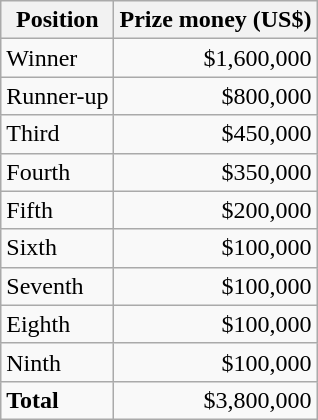<table class="wikitable">
<tr>
<th>Position</th>
<th>Prize money (US$)</th>
</tr>
<tr>
<td>Winner</td>
<td align="right">$1,600,000</td>
</tr>
<tr>
<td>Runner-up</td>
<td align="right">$800,000</td>
</tr>
<tr>
<td>Third</td>
<td align="right">$450,000</td>
</tr>
<tr>
<td>Fourth</td>
<td align="right">$350,000</td>
</tr>
<tr>
<td>Fifth</td>
<td align="right">$200,000</td>
</tr>
<tr>
<td>Sixth</td>
<td align="right">$100,000</td>
</tr>
<tr>
<td>Seventh</td>
<td align="right">$100,000</td>
</tr>
<tr>
<td>Eighth</td>
<td align="right">$100,000</td>
</tr>
<tr>
<td>Ninth</td>
<td align="right">$100,000</td>
</tr>
<tr>
<td><strong>Total</strong></td>
<td align="right">$3,800,000</td>
</tr>
</table>
